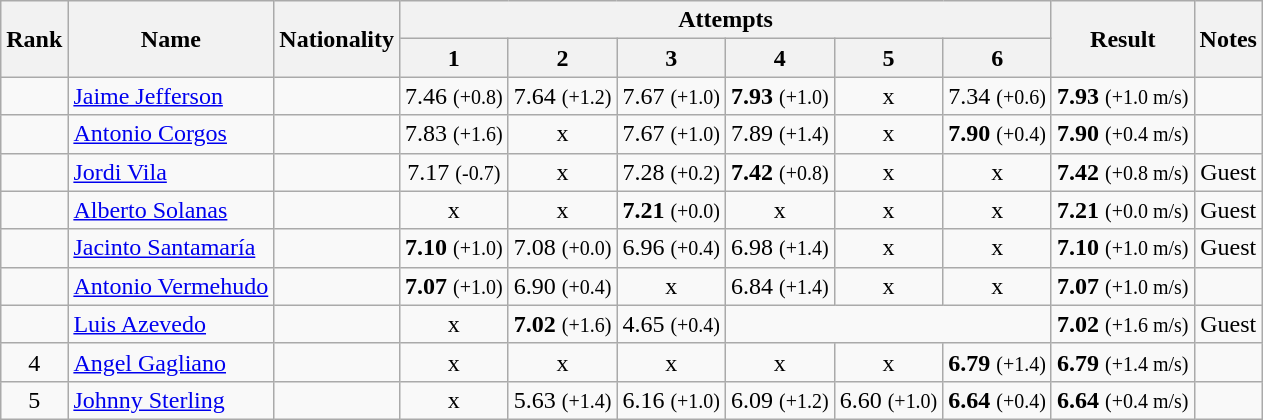<table class="wikitable sortable" style="text-align:center">
<tr>
<th rowspan=2>Rank</th>
<th rowspan=2>Name</th>
<th rowspan=2>Nationality</th>
<th colspan=6>Attempts</th>
<th rowspan=2>Result</th>
<th rowspan=2>Notes</th>
</tr>
<tr>
<th>1</th>
<th>2</th>
<th>3</th>
<th>4</th>
<th>5</th>
<th>6</th>
</tr>
<tr>
<td align=center></td>
<td align=left><a href='#'>Jaime Jefferson</a></td>
<td align=left></td>
<td>7.46 <small>(+0.8)</small></td>
<td>7.64 <small>(+1.2)</small></td>
<td>7.67 <small>(+1.0)</small></td>
<td><strong>7.93</strong> <small>(+1.0)</small></td>
<td>x</td>
<td>7.34 <small>(+0.6)</small></td>
<td><strong>7.93</strong> <small>(+1.0 m/s)</small></td>
<td></td>
</tr>
<tr>
<td align=center></td>
<td align=left><a href='#'>Antonio Corgos</a></td>
<td align=left></td>
<td>7.83 <small>(+1.6)</small></td>
<td>x</td>
<td>7.67 <small>(+1.0)</small></td>
<td>7.89 <small>(+1.4)</small></td>
<td>x</td>
<td><strong>7.90</strong> <small>(+0.4)</small></td>
<td><strong>7.90</strong> <small>(+0.4 m/s)</small></td>
<td></td>
</tr>
<tr>
<td align=center></td>
<td align=left><a href='#'>Jordi Vila</a></td>
<td align=left></td>
<td>7.17 <small>(-0.7)</small></td>
<td>x</td>
<td>7.28 <small>(+0.2)</small></td>
<td><strong>7.42</strong> <small>(+0.8)</small></td>
<td>x</td>
<td>x</td>
<td><strong>7.42</strong> <small>(+0.8 m/s)</small></td>
<td>Guest</td>
</tr>
<tr>
<td align=center></td>
<td align=left><a href='#'>Alberto Solanas</a></td>
<td align=left></td>
<td>x</td>
<td>x</td>
<td><strong>7.21</strong> <small>(+0.0)</small></td>
<td>x</td>
<td>x</td>
<td>x</td>
<td><strong>7.21</strong> <small>(+0.0 m/s)</small></td>
<td>Guest</td>
</tr>
<tr>
<td align=center></td>
<td align=left><a href='#'>Jacinto Santamaría</a></td>
<td align=left></td>
<td><strong>7.10</strong> <small>(+1.0)</small></td>
<td>7.08 <small>(+0.0)</small></td>
<td>6.96 <small>(+0.4)</small></td>
<td>6.98 <small>(+1.4)</small></td>
<td>x</td>
<td>x</td>
<td><strong>7.10</strong> <small>(+1.0 m/s)</small></td>
<td>Guest</td>
</tr>
<tr>
<td align=center></td>
<td align=left><a href='#'>Antonio Vermehudo</a></td>
<td align=left></td>
<td><strong>7.07</strong> <small>(+1.0)</small></td>
<td>6.90 <small>(+0.4)</small></td>
<td>x</td>
<td>6.84 <small>(+1.4)</small></td>
<td>x</td>
<td>x</td>
<td><strong>7.07</strong> <small>(+1.0 m/s)</small></td>
<td></td>
</tr>
<tr>
<td align=center></td>
<td align=left><a href='#'>Luis Azevedo</a></td>
<td align=left></td>
<td>x</td>
<td><strong>7.02</strong> <small>(+1.6)</small></td>
<td>4.65 <small>(+0.4)</small></td>
<td colspan=3></td>
<td><strong>7.02</strong> <small>(+1.6 m/s)</small></td>
<td>Guest</td>
</tr>
<tr>
<td align=center>4</td>
<td align=left><a href='#'>Angel Gagliano</a></td>
<td align=left></td>
<td>x</td>
<td>x</td>
<td>x</td>
<td>x</td>
<td>x</td>
<td><strong>6.79</strong> <small>(+1.4)</small></td>
<td><strong>6.79</strong> <small>(+1.4 m/s)</small></td>
<td></td>
</tr>
<tr>
<td align=center>5</td>
<td align=left><a href='#'>Johnny Sterling</a></td>
<td align=left></td>
<td>x</td>
<td>5.63 <small>(+1.4)</small></td>
<td>6.16 <small>(+1.0)</small></td>
<td>6.09 <small>(+1.2)</small></td>
<td>6.60 <small>(+1.0)</small></td>
<td><strong>6.64</strong> <small>(+0.4)</small></td>
<td><strong>6.64</strong> <small>(+0.4 m/s)</small></td>
<td></td>
</tr>
</table>
